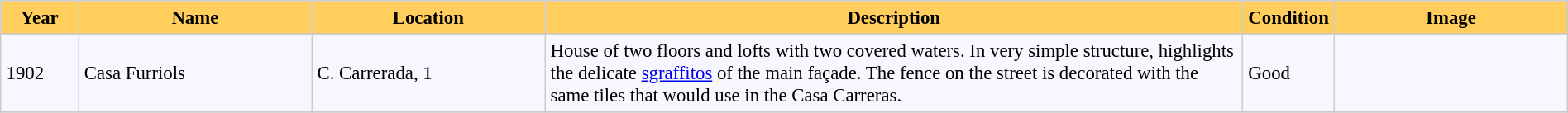<table bgcolor="#f7f8ff" cellpadding="4" cellspacing="0" border="1" style="font-size: 95%; border: #cccccc solid 1px; border-collapse: collapse;">
<tr>
<th width="5%" style="background:#ffce5d;">Year</th>
<th width="15%" style="background:#ffce5d;">Name</th>
<th width="15%" style="background:#ffce5d;">Location</th>
<th width="45%" style="background:#ffce5d;">Description</th>
<th width="5%" style="background:#ffce5d;">Condition</th>
<th width="15%" style="background:#ffce5d;">Image</th>
</tr>
<tr ---->
</tr>
<tr>
<td>1902</td>
<td>Casa Furriols</td>
<td>C. Carrerada, 1<br> <small></small></td>
<td>House of two floors and lofts with two covered waters. In very simple structure, highlights the delicate <a href='#'>sgraffitos</a> of the main façade. The fence on the street is decorated with the same tiles that would use in the Casa Carreras.</td>
<td>Good</td>
<td></td>
</tr>
<tr>
</tr>
</table>
